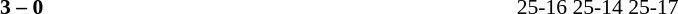<table width=100% cellspacing=1>
<tr>
<th width=20%></th>
<th width=12%></th>
<th width=20%></th>
<th width=33%></th>
<td></td>
</tr>
<tr style=font-size:90%>
<td align=right><strong></strong></td>
<td align=center><strong>3 – 0</strong></td>
<td></td>
<td>25-16 25-14 25-17</td>
</tr>
</table>
